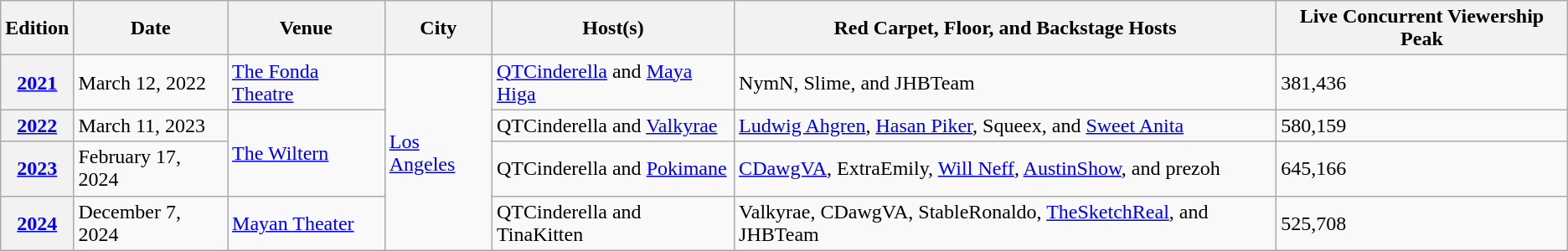<table class="wikitable">
<tr>
<th>Edition</th>
<th>Date</th>
<th>Venue</th>
<th>City</th>
<th>Host(s)</th>
<th>Red Carpet, Floor, and Backstage Hosts</th>
<th>Live Concurrent Viewership Peak</th>
</tr>
<tr>
<th><a href='#'>2021</a><strong></strong></th>
<td>March 12, 2022</td>
<td><a href='#'>The Fonda Theatre</a></td>
<td rowspan="4"><a href='#'>Los Angeles</a></td>
<td><a href='#'>QTCinderella</a> and <a href='#'>Maya Higa</a></td>
<td>NymN, Slime, and JHBTeam</td>
<td>381,436</td>
</tr>
<tr>
<th><a href='#'>2022</a><strong></strong></th>
<td>March 11, 2023</td>
<td rowspan="2"><a href='#'>The Wiltern</a></td>
<td>QTCinderella and <a href='#'>Valkyrae</a></td>
<td><a href='#'>Ludwig Ahgren</a>, <a href='#'>Hasan Piker</a>, Squeex, and <a href='#'>Sweet Anita</a></td>
<td>580,159</td>
</tr>
<tr>
<th><a href='#'>2023</a><strong></strong></th>
<td>February 17, 2024</td>
<td>QTCinderella and <a href='#'>Pokimane</a></td>
<td><a href='#'>CDawgVA</a>, ExtraEmily, <a href='#'>Will Neff</a>, <a href='#'>AustinShow</a>, and prezoh</td>
<td>645,166</td>
</tr>
<tr>
<th><a href='#'>2024</a></th>
<td>December 7, 2024</td>
<td><a href='#'>Mayan Theater</a></td>
<td>QTCinderella and TinaKitten</td>
<td>Valkyrae, CDawgVA, StableRonaldo, <a href='#'>TheSketchReal</a>, and JHBTeam</td>
<td>525,708</td>
</tr>
</table>
